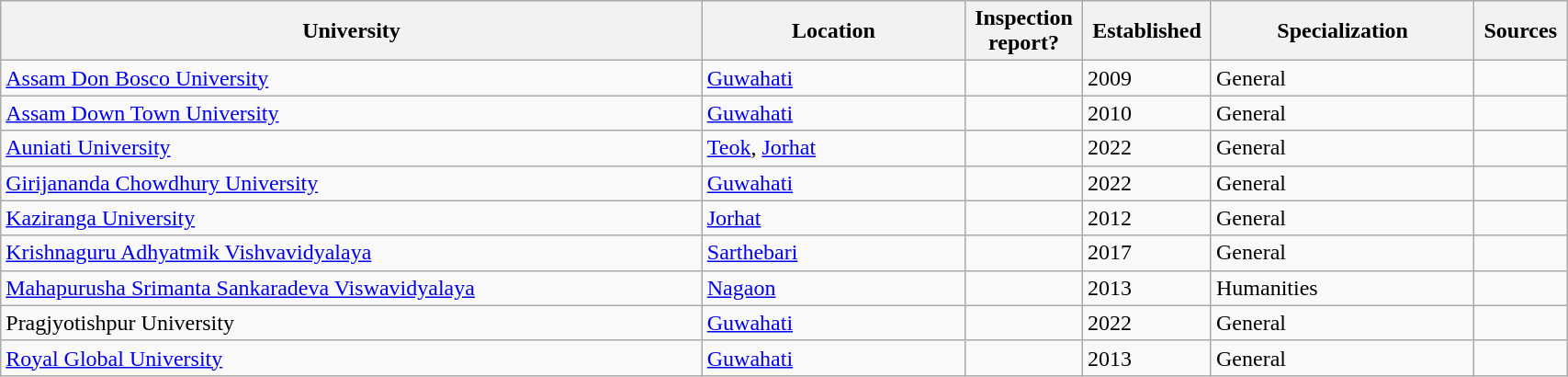<table class="wikitable sortable collapsible plainrowheaders" border="1" style="text-align:left; width:90%">
<tr>
<th scope="col" style="width: 40%;">University</th>
<th scope="col" style="width: 15%;">Location</th>
<th scope="col" style="width: 5%;">Inspection report?</th>
<th scope="col" style="width: 5%;">Established</th>
<th scope="col" style="width: 15%;">Specialization</th>
<th scope="col" style="width: 5%;" class="unsortable">Sources</th>
</tr>
<tr>
<td><a href='#'>Assam Don Bosco University</a></td>
<td><a href='#'>Guwahati</a></td>
<td></td>
<td>2009</td>
<td>General</td>
<td></td>
</tr>
<tr>
<td><a href='#'>Assam Down Town University</a></td>
<td><a href='#'>Guwahati</a></td>
<td></td>
<td>2010</td>
<td>General</td>
<td></td>
</tr>
<tr>
<td><a href='#'>Auniati University</a></td>
<td><a href='#'>Teok</a>, <a href='#'>Jorhat</a></td>
<td></td>
<td>2022</td>
<td>General</td>
<td></td>
</tr>
<tr>
<td><a href='#'>Girijananda Chowdhury University</a></td>
<td><a href='#'>Guwahati</a></td>
<td></td>
<td>2022</td>
<td>General</td>
<td></td>
</tr>
<tr>
<td><a href='#'>Kaziranga University</a></td>
<td><a href='#'>Jorhat</a></td>
<td></td>
<td>2012</td>
<td>General</td>
<td></td>
</tr>
<tr>
<td><a href='#'>Krishnaguru Adhyatmik Vishvavidyalaya</a></td>
<td><a href='#'>Sarthebari</a></td>
<td></td>
<td>2017</td>
<td>General</td>
<td></td>
</tr>
<tr>
<td><a href='#'>Mahapurusha Srimanta Sankaradeva Viswavidyalaya</a></td>
<td><a href='#'>Nagaon</a></td>
<td></td>
<td>2013</td>
<td>Humanities</td>
<td></td>
</tr>
<tr>
<td>Pragjyotishpur University</td>
<td><a href='#'>Guwahati</a></td>
<td></td>
<td>2022</td>
<td>General</td>
<td></td>
</tr>
<tr>
<td><a href='#'>Royal Global University</a></td>
<td><a href='#'>Guwahati</a></td>
<td></td>
<td>2013</td>
<td>General</td>
<td></td>
</tr>
</table>
